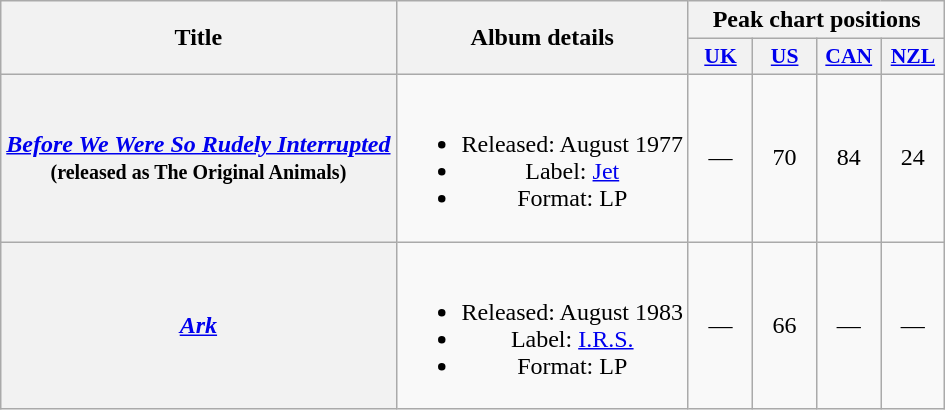<table class="wikitable plainrowheaders" style="text-align:center;">
<tr>
<th rowspan="2" scope="col">Title</th>
<th rowspan="2" scope="col">Album details</th>
<th colspan="4">Peak chart positions</th>
</tr>
<tr>
<th scope="col" style="width:2.5em;font-size:90%;"><a href='#'>UK</a><br></th>
<th scope="col" style="width:2.5em;font-size:90%;"><a href='#'>US</a><br></th>
<th scope="col" style="width:2.5em;font-size:90%;"><a href='#'>CAN</a><br></th>
<th scope="col" style="width:2.5em;font-size:90%;"><a href='#'>NZL</a><br></th>
</tr>
<tr>
<th scope="row"><em><a href='#'>Before We Were So Rudely Interrupted</a></em><br><small>(released as The Original Animals)</small></th>
<td><br><ul><li>Released: August 1977</li><li>Label: <a href='#'>Jet</a></li><li>Format: LP</li></ul></td>
<td>—</td>
<td>70</td>
<td>84</td>
<td>24</td>
</tr>
<tr>
<th scope="row"><em><a href='#'>Ark</a></em></th>
<td><br><ul><li>Released: August 1983</li><li>Label: <a href='#'>I.R.S.</a></li><li>Format: LP</li></ul></td>
<td>—</td>
<td>66</td>
<td>—</td>
<td>—</td>
</tr>
</table>
